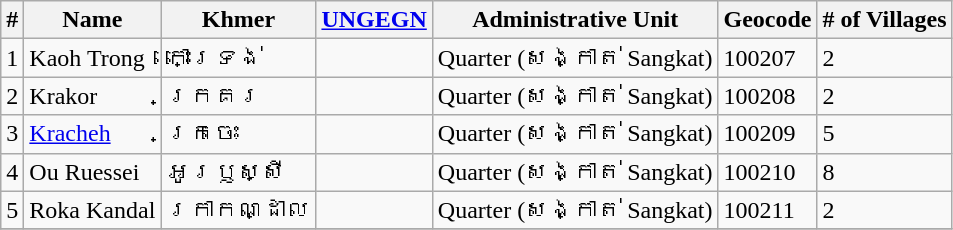<table class="wikitable sortable">
<tr>
<th>#</th>
<th>Name</th>
<th>Khmer</th>
<th><a href='#'>UNGEGN</a></th>
<th>Administrative Unit</th>
<th>Geocode</th>
<th># of Villages</th>
</tr>
<tr>
<td>1</td>
<td>Kaoh Trong</td>
<td>កោះទ្រង់</td>
<td></td>
<td>Quarter (សង្កាត់ Sangkat)</td>
<td>100207</td>
<td>2</td>
</tr>
<tr>
<td>2</td>
<td>Krakor</td>
<td>ក្រគរ</td>
<td></td>
<td>Quarter (សង្កាត់ Sangkat)</td>
<td>100208</td>
<td>2</td>
</tr>
<tr>
<td>3</td>
<td><a href='#'>Kracheh</a></td>
<td>ក្រចេះ</td>
<td></td>
<td>Quarter (សង្កាត់ Sangkat)</td>
<td>100209</td>
<td>5</td>
</tr>
<tr>
<td>4</td>
<td>Ou Ruessei</td>
<td>អូរឫស្សី</td>
<td></td>
<td>Quarter (សង្កាត់ Sangkat)</td>
<td>100210</td>
<td>8</td>
</tr>
<tr>
<td>5</td>
<td>Roka Kandal</td>
<td>រកាកណ្ដាល</td>
<td></td>
<td>Quarter (សង្កាត់ Sangkat)</td>
<td>100211</td>
<td>2</td>
</tr>
<tr>
</tr>
</table>
